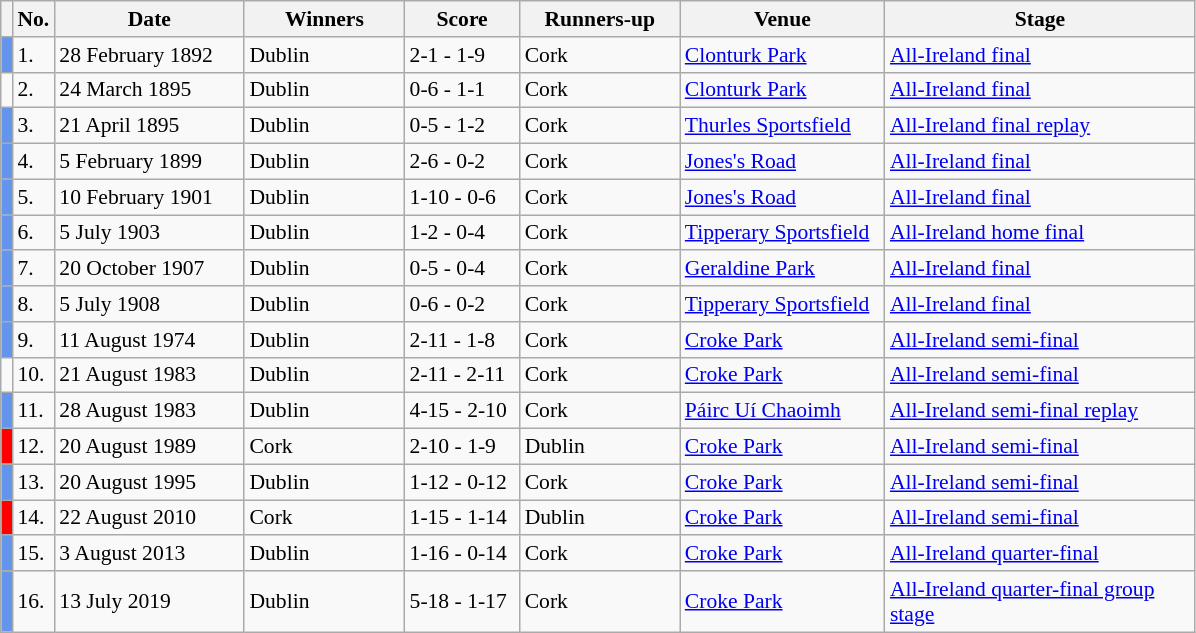<table class="wikitable" style="font-size:90%">
<tr>
<th width=1></th>
<th width=5>No.</th>
<th width=120>Date</th>
<th width=100>Winners</th>
<th width=70>Score</th>
<th width=100>Runners-up</th>
<th width=130>Venue</th>
<th width=200>Stage</th>
</tr>
<tr>
<td style="background-color:#6495ED"></td>
<td>1.</td>
<td>28 February 1892</td>
<td>Dublin</td>
<td>2-1 - 1-9</td>
<td>Cork</td>
<td><a href='#'>Clonturk Park</a></td>
<td><a href='#'>All-Ireland final</a></td>
</tr>
<tr>
<td></td>
<td>2.</td>
<td>24 March 1895</td>
<td>Dublin</td>
<td>0-6 - 1-1</td>
<td>Cork</td>
<td><a href='#'>Clonturk Park</a></td>
<td><a href='#'>All-Ireland final</a></td>
</tr>
<tr>
<td style="background-color:#6495ED"></td>
<td>3.</td>
<td>21 April 1895</td>
<td>Dublin</td>
<td>0-5 - 1-2</td>
<td>Cork</td>
<td><a href='#'>Thurles Sportsfield</a></td>
<td><a href='#'>All-Ireland final replay</a></td>
</tr>
<tr>
<td style="background-color:#6495ED"></td>
<td>4.</td>
<td>5 February 1899</td>
<td>Dublin</td>
<td>2-6 - 0-2</td>
<td>Cork</td>
<td><a href='#'>Jones's Road</a></td>
<td><a href='#'>All-Ireland final</a></td>
</tr>
<tr>
<td style="background-color:#6495ED"></td>
<td>5.</td>
<td>10 February 1901</td>
<td>Dublin</td>
<td>1-10 - 0-6</td>
<td>Cork</td>
<td><a href='#'>Jones's Road</a></td>
<td><a href='#'>All-Ireland final</a></td>
</tr>
<tr>
<td style="background-color:#6495ED"></td>
<td>6.</td>
<td>5 July 1903</td>
<td>Dublin</td>
<td>1-2 - 0-4</td>
<td>Cork</td>
<td><a href='#'>Tipperary Sportsfield</a></td>
<td><a href='#'>All-Ireland home final</a></td>
</tr>
<tr>
<td style="background-color:#6495ED"></td>
<td>7.</td>
<td>20 October 1907</td>
<td>Dublin</td>
<td>0-5 - 0-4</td>
<td>Cork</td>
<td><a href='#'>Geraldine Park</a></td>
<td><a href='#'>All-Ireland final</a></td>
</tr>
<tr>
<td style="background-color:#6495ED"></td>
<td>8.</td>
<td>5 July 1908</td>
<td>Dublin</td>
<td>0-6 - 0-2</td>
<td>Cork</td>
<td><a href='#'>Tipperary Sportsfield</a></td>
<td><a href='#'>All-Ireland final</a></td>
</tr>
<tr>
<td style="background-color:#6495ED"></td>
<td>9.</td>
<td>11 August 1974</td>
<td>Dublin</td>
<td>2-11 - 1-8</td>
<td>Cork</td>
<td><a href='#'>Croke Park</a></td>
<td><a href='#'>All-Ireland semi-final</a></td>
</tr>
<tr>
<td></td>
<td>10.</td>
<td>21 August 1983</td>
<td>Dublin</td>
<td>2-11 - 2-11</td>
<td>Cork</td>
<td><a href='#'>Croke Park</a></td>
<td><a href='#'>All-Ireland semi-final</a></td>
</tr>
<tr>
<td style="background-color:#6495ED"></td>
<td>11.</td>
<td>28 August 1983</td>
<td>Dublin</td>
<td>4-15 - 2-10</td>
<td>Cork</td>
<td><a href='#'>Páirc Uí Chaoimh</a></td>
<td><a href='#'>All-Ireland semi-final replay</a></td>
</tr>
<tr>
<td style="background-color:red"></td>
<td>12.</td>
<td>20 August 1989</td>
<td>Cork</td>
<td>2-10 - 1-9</td>
<td>Dublin</td>
<td><a href='#'>Croke Park</a></td>
<td><a href='#'>All-Ireland semi-final</a></td>
</tr>
<tr>
<td style="background-color:#6495ED"></td>
<td>13.</td>
<td>20 August 1995</td>
<td>Dublin</td>
<td>1-12 - 0-12</td>
<td>Cork</td>
<td><a href='#'>Croke Park</a></td>
<td><a href='#'>All-Ireland semi-final</a></td>
</tr>
<tr>
<td style="background-color:red"></td>
<td>14.</td>
<td>22 August 2010</td>
<td>Cork</td>
<td>1-15 - 1-14</td>
<td>Dublin</td>
<td><a href='#'>Croke Park</a></td>
<td><a href='#'>All-Ireland semi-final</a></td>
</tr>
<tr>
<td style="background-color:#6495ED"></td>
<td>15.</td>
<td>3 August 2013</td>
<td>Dublin</td>
<td>1-16 - 0-14</td>
<td>Cork</td>
<td><a href='#'>Croke Park</a></td>
<td><a href='#'>All-Ireland quarter-final</a></td>
</tr>
<tr>
<td style="background-color:#6495ED"></td>
<td>16.</td>
<td>13 July 2019</td>
<td>Dublin</td>
<td>5-18 - 1-17</td>
<td>Cork</td>
<td><a href='#'>Croke Park</a></td>
<td><a href='#'>All-Ireland quarter-final group stage</a></td>
</tr>
</table>
